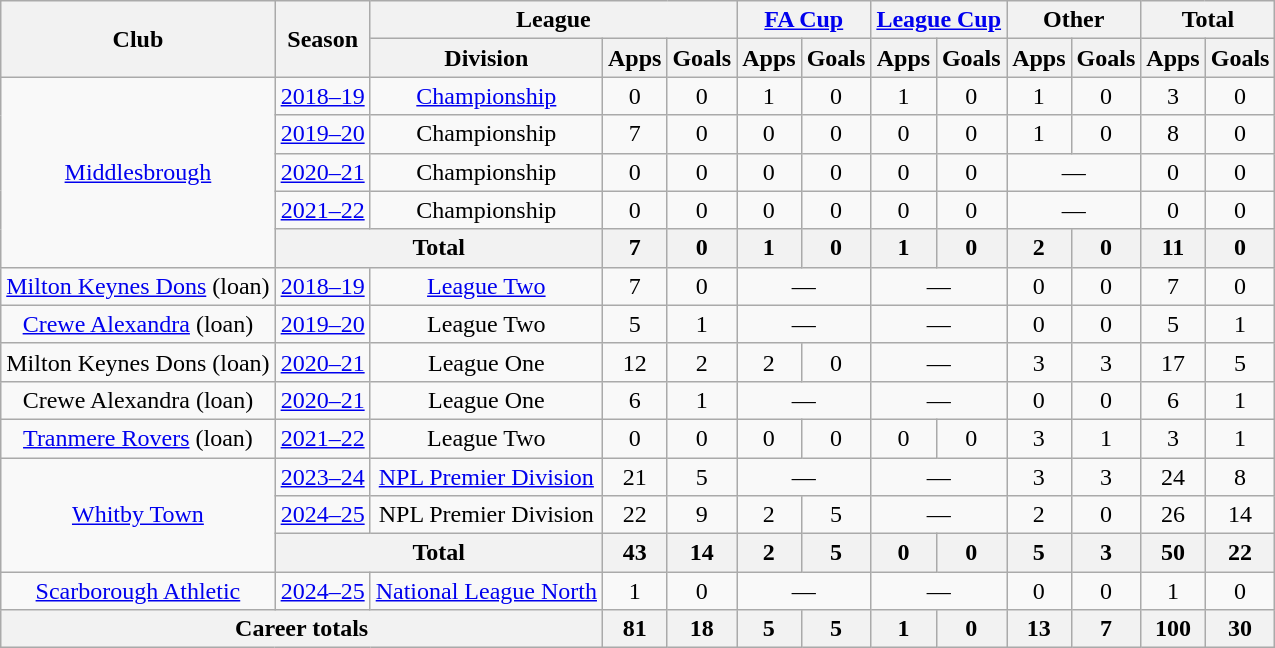<table class="wikitable" style="text-align: center;">
<tr>
<th rowspan="2">Club</th>
<th rowspan="2">Season</th>
<th colspan="3">League</th>
<th colspan="2"><a href='#'>FA Cup</a></th>
<th colspan="2"><a href='#'>League Cup</a></th>
<th colspan="2">Other</th>
<th colspan="2">Total</th>
</tr>
<tr>
<th>Division</th>
<th>Apps</th>
<th>Goals</th>
<th>Apps</th>
<th>Goals</th>
<th>Apps</th>
<th>Goals</th>
<th>Apps</th>
<th>Goals</th>
<th>Apps</th>
<th>Goals</th>
</tr>
<tr>
<td rowspan="5"><a href='#'>Middlesbrough</a></td>
<td><a href='#'>2018–19</a></td>
<td><a href='#'>Championship</a></td>
<td>0</td>
<td>0</td>
<td>1</td>
<td>0</td>
<td>1</td>
<td>0</td>
<td>1</td>
<td>0</td>
<td>3</td>
<td>0</td>
</tr>
<tr>
<td><a href='#'>2019–20</a></td>
<td>Championship</td>
<td>7</td>
<td>0</td>
<td>0</td>
<td>0</td>
<td>0</td>
<td>0</td>
<td>1</td>
<td>0</td>
<td>8</td>
<td>0</td>
</tr>
<tr>
<td><a href='#'>2020–21</a></td>
<td>Championship</td>
<td>0</td>
<td>0</td>
<td>0</td>
<td>0</td>
<td>0</td>
<td>0</td>
<td colspan="2">—</td>
<td>0</td>
<td>0</td>
</tr>
<tr>
<td><a href='#'>2021–22</a></td>
<td>Championship</td>
<td>0</td>
<td>0</td>
<td>0</td>
<td>0</td>
<td>0</td>
<td>0</td>
<td colspan="2">—</td>
<td>0</td>
<td>0</td>
</tr>
<tr>
<th colspan="2">Total</th>
<th>7</th>
<th>0</th>
<th>1</th>
<th>0</th>
<th>1</th>
<th>0</th>
<th>2</th>
<th>0</th>
<th>11</th>
<th>0</th>
</tr>
<tr>
<td><a href='#'>Milton Keynes Dons</a> (loan)</td>
<td><a href='#'>2018–19</a></td>
<td><a href='#'>League Two</a></td>
<td>7</td>
<td>0</td>
<td colspan="2">—</td>
<td colspan="2">—</td>
<td>0</td>
<td>0</td>
<td>7</td>
<td>0</td>
</tr>
<tr>
<td><a href='#'>Crewe Alexandra</a> (loan)</td>
<td><a href='#'>2019–20</a></td>
<td>League Two</td>
<td>5</td>
<td>1</td>
<td colspan="2">—</td>
<td colspan="2">—</td>
<td>0</td>
<td>0</td>
<td>5</td>
<td>1</td>
</tr>
<tr>
<td>Milton Keynes Dons (loan)</td>
<td><a href='#'>2020–21</a></td>
<td>League One</td>
<td>12</td>
<td>2</td>
<td>2</td>
<td>0</td>
<td colspan="2">—</td>
<td>3</td>
<td>3</td>
<td>17</td>
<td>5</td>
</tr>
<tr>
<td>Crewe Alexandra (loan)</td>
<td><a href='#'>2020–21</a></td>
<td>League One</td>
<td>6</td>
<td>1</td>
<td colspan="2">—</td>
<td colspan="2">—</td>
<td>0</td>
<td>0</td>
<td>6</td>
<td>1</td>
</tr>
<tr>
<td><a href='#'>Tranmere Rovers</a> (loan)</td>
<td><a href='#'>2021–22</a></td>
<td>League Two</td>
<td>0</td>
<td>0</td>
<td>0</td>
<td>0</td>
<td>0</td>
<td>0</td>
<td>3</td>
<td>1</td>
<td>3</td>
<td>1</td>
</tr>
<tr>
<td rowspan="3"><a href='#'>Whitby Town</a></td>
<td><a href='#'>2023–24</a></td>
<td><a href='#'>NPL Premier Division</a></td>
<td>21</td>
<td>5</td>
<td colspan="2">—</td>
<td colspan="2">—</td>
<td>3</td>
<td>3</td>
<td>24</td>
<td>8</td>
</tr>
<tr>
<td><a href='#'>2024–25</a></td>
<td>NPL Premier Division</td>
<td>22</td>
<td>9</td>
<td>2</td>
<td>5</td>
<td colspan="2">—</td>
<td>2</td>
<td>0</td>
<td>26</td>
<td>14</td>
</tr>
<tr>
<th colspan="2">Total</th>
<th>43</th>
<th>14</th>
<th>2</th>
<th>5</th>
<th>0</th>
<th>0</th>
<th>5</th>
<th>3</th>
<th>50</th>
<th>22</th>
</tr>
<tr>
<td><a href='#'>Scarborough Athletic</a></td>
<td><a href='#'>2024–25</a></td>
<td><a href='#'>National League North</a></td>
<td>1</td>
<td>0</td>
<td colspan="2">—</td>
<td colspan="2">—</td>
<td>0</td>
<td>0</td>
<td>1</td>
<td>0</td>
</tr>
<tr>
<th colspan="3">Career totals</th>
<th>81</th>
<th>18</th>
<th>5</th>
<th>5</th>
<th>1</th>
<th>0</th>
<th>13</th>
<th>7</th>
<th>100</th>
<th>30</th>
</tr>
</table>
